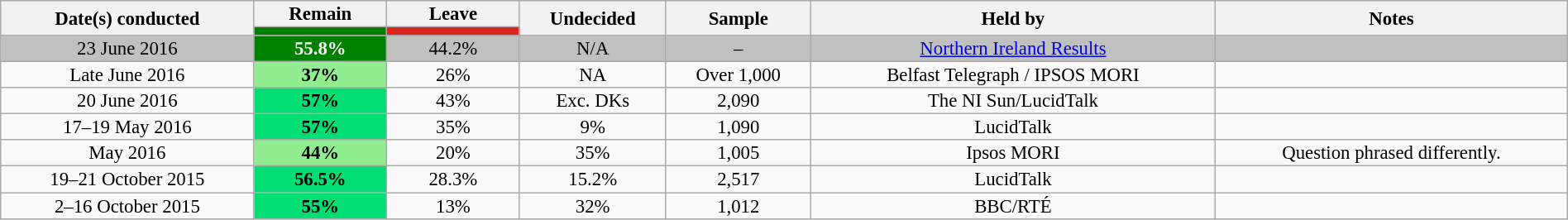<table class="wikitable sortable collapsible" style="text-align:center; font-size:95%; line-height:14px; width:100%">
<tr>
<th rowspan="2">Date(s) conducted</th>
<th>Remain</th>
<th>Leave</th>
<th rowspan="2">Undecided</th>
<th rowspan="2">Sample</th>
<th rowspan="2">Held by</th>
<th rowspan="2">Notes</th>
</tr>
<tr>
<th style="background:green; color:white; width:100px"></th>
<th style="background:#dc241f; color:white; width:100px"></th>
</tr>
<tr style="background:silver;">
<td>23 June 2016</td>
<td style="background:green; color:white;"><strong>55.8%</strong></td>
<td>44.2%</td>
<td>N/A</td>
<td>–</td>
<td><a href='#'>Northern Ireland Results</a></td>
<td></td>
</tr>
<tr>
<td>Late June 2016</td>
<td style="background:lightgreen;"><strong>37%</strong></td>
<td>26%</td>
<td>NA</td>
<td>Over 1,000</td>
<td>Belfast Telegraph / IPSOS MORI</td>
<td></td>
</tr>
<tr>
<td>20 June 2016</td>
<td style="background:rgb(1,223,116);"><strong>57%</strong></td>
<td>43%</td>
<td>Exc. DKs</td>
<td>2,090</td>
<td>The NI Sun/LucidTalk</td>
<td></td>
</tr>
<tr>
<td>17–19 May 2016</td>
<td style="background:rgb(1,223,116);"><strong>57%</strong></td>
<td>35%</td>
<td>9%</td>
<td>1,090</td>
<td>LucidTalk</td>
<td></td>
</tr>
<tr>
<td>May 2016</td>
<td style="background:lightgreen;"><strong>44%</strong></td>
<td>20%</td>
<td>35%</td>
<td>1,005</td>
<td>Ipsos MORI</td>
<td>Question phrased differently.</td>
</tr>
<tr>
<td>19–21 October 2015</td>
<td style="background:rgb(1,223,116);"><strong>56.5%</strong></td>
<td>28.3%</td>
<td>15.2%</td>
<td>2,517</td>
<td>LucidTalk</td>
<td></td>
</tr>
<tr>
<td>2–16 October 2015</td>
<td style="background: rgb(1,223,116);"><strong>55%</strong></td>
<td>13%</td>
<td>32%</td>
<td>1,012</td>
<td>BBC/RTÉ</td>
<td></td>
</tr>
</table>
